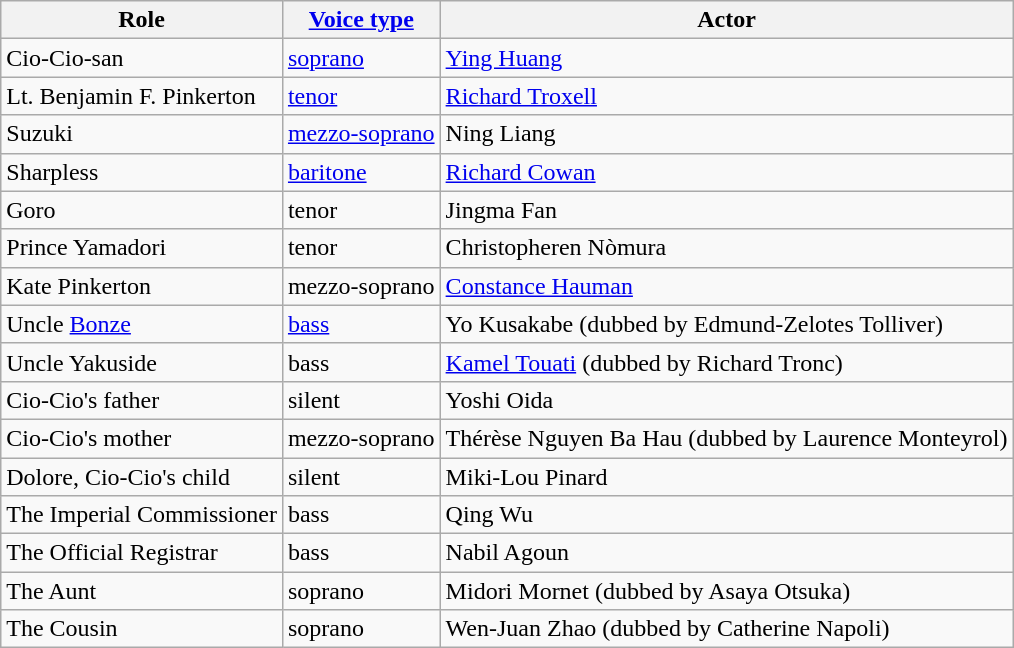<table class="wikitable">
<tr>
<th>Role</th>
<th><a href='#'>Voice type</a></th>
<th>Actor</th>
</tr>
<tr>
<td>Cio-Cio-san</td>
<td><a href='#'>soprano</a></td>
<td><a href='#'>Ying Huang</a></td>
</tr>
<tr>
<td>Lt. Benjamin F. Pinkerton</td>
<td><a href='#'>tenor</a></td>
<td><a href='#'>Richard Troxell</a></td>
</tr>
<tr>
<td>Suzuki</td>
<td><a href='#'>mezzo-soprano</a></td>
<td>Ning Liang</td>
</tr>
<tr>
<td>Sharpless</td>
<td><a href='#'>baritone</a></td>
<td><a href='#'>Richard Cowan</a></td>
</tr>
<tr>
<td>Goro</td>
<td>tenor</td>
<td>Jingma Fan</td>
</tr>
<tr>
<td>Prince Yamadori</td>
<td>tenor</td>
<td>Christopheren Nòmura</td>
</tr>
<tr>
<td>Kate Pinkerton</td>
<td>mezzo-soprano</td>
<td><a href='#'>Constance Hauman</a></td>
</tr>
<tr>
<td>Uncle <a href='#'>Bonze</a></td>
<td><a href='#'>bass</a></td>
<td>Yo Kusakabe (dubbed by Edmund-Zelotes Tolliver)</td>
</tr>
<tr>
<td>Uncle Yakuside</td>
<td>bass</td>
<td><a href='#'>Kamel Touati</a> (dubbed by Richard Tronc)</td>
</tr>
<tr>
<td>Cio-Cio's father</td>
<td>silent</td>
<td>Yoshi Oida</td>
</tr>
<tr>
<td>Cio-Cio's mother</td>
<td>mezzo-soprano</td>
<td>Thérèse Nguyen Ba Hau (dubbed by Laurence Monteyrol)</td>
</tr>
<tr>
<td>Dolore, Cio-Cio's child</td>
<td>silent</td>
<td>Miki-Lou Pinard</td>
</tr>
<tr>
<td>The Imperial Commissioner</td>
<td>bass</td>
<td>Qing Wu</td>
</tr>
<tr>
<td>The Official Registrar</td>
<td>bass</td>
<td>Nabil Agoun</td>
</tr>
<tr>
<td>The Aunt</td>
<td>soprano</td>
<td>Midori Mornet (dubbed by Asaya Otsuka)</td>
</tr>
<tr>
<td>The Cousin</td>
<td>soprano</td>
<td>Wen-Juan Zhao (dubbed by Catherine Napoli)</td>
</tr>
</table>
